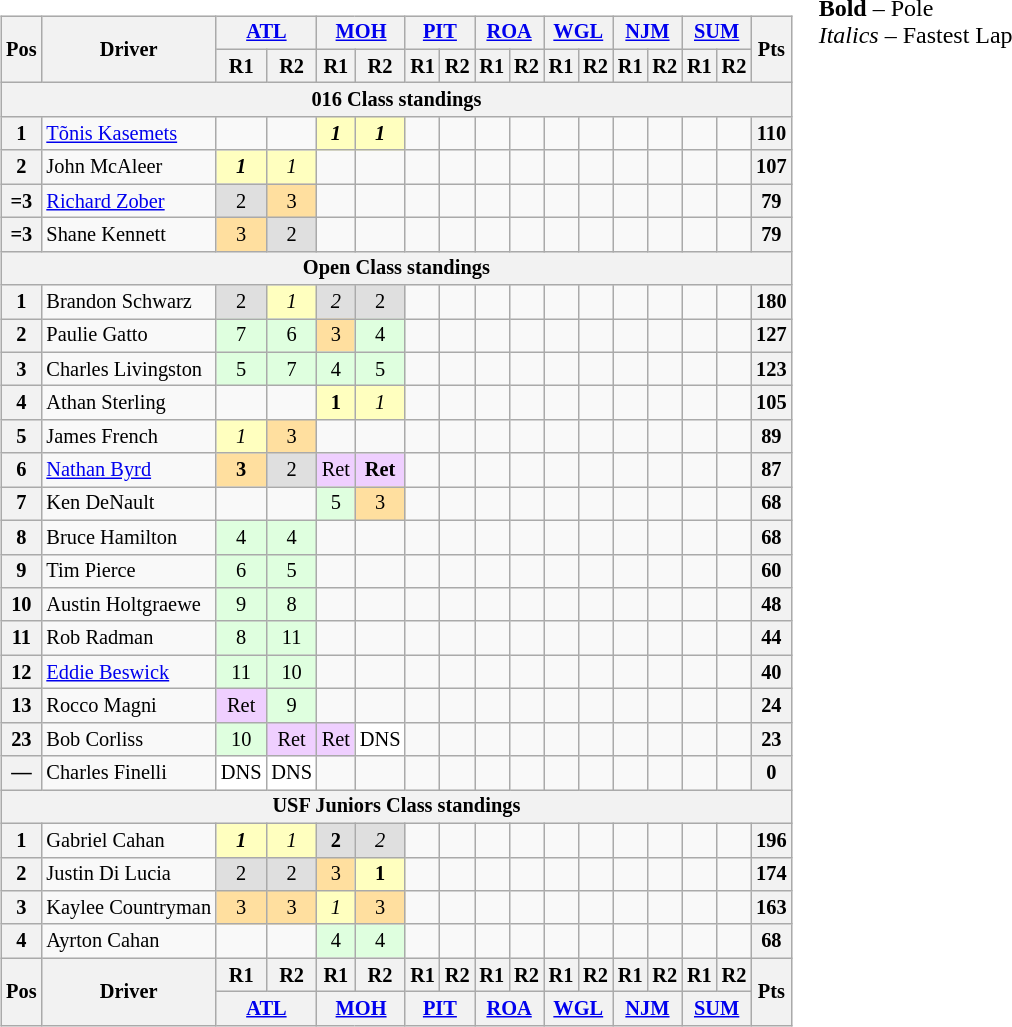<table>
<tr>
<td valign="top"><br><table class="wikitable" style="font-size:85%; text-align:center">
<tr>
<th rowspan="2" valign="middle">Pos</th>
<th rowspan="2" valign="middle">Driver</th>
<th colspan="2"><a href='#'>ATL</a></th>
<th colspan="2"><a href='#'>MOH</a></th>
<th colspan="2"><a href='#'>PIT</a></th>
<th colspan="2"><a href='#'>ROA</a></th>
<th colspan="2"><a href='#'>WGL</a></th>
<th colspan="2"><a href='#'>NJM</a></th>
<th colspan="2"><a href='#'>SUM</a></th>
<th rowspan="2" valign="middle">Pts</th>
</tr>
<tr>
<th>R1</th>
<th>R2</th>
<th>R1</th>
<th>R2</th>
<th>R1</th>
<th>R2</th>
<th>R1</th>
<th>R2</th>
<th>R1</th>
<th>R2</th>
<th>R1</th>
<th>R2</th>
<th>R1</th>
<th>R2</th>
</tr>
<tr>
<th colspan="17">016 Class standings</th>
</tr>
<tr>
<th>1</th>
<td align="left"> <a href='#'>Tõnis Kasemets</a></td>
<td></td>
<td></td>
<td style="background:#FFFFBF;"><strong><em>1</em></strong></td>
<td style="background:#FFFFBF;"><strong><em>1</em></strong></td>
<td></td>
<td></td>
<td></td>
<td></td>
<td></td>
<td></td>
<td></td>
<td></td>
<td></td>
<td></td>
<th>110</th>
</tr>
<tr>
<th>2</th>
<td align="left"> John McAleer</td>
<td style="background:#FFFFBF;"><strong><em>1</em></strong></td>
<td style="background:#FFFFBF;"><em>1</em></td>
<td></td>
<td></td>
<td></td>
<td></td>
<td></td>
<td></td>
<td></td>
<td></td>
<td></td>
<td></td>
<td></td>
<td></td>
<th>107</th>
</tr>
<tr>
<th>=3</th>
<td align="left"> <a href='#'>Richard Zober</a></td>
<td style="background:#DFDFDF;">2</td>
<td style="background:#FFDF9F;">3</td>
<td></td>
<td></td>
<td></td>
<td></td>
<td></td>
<td></td>
<td></td>
<td></td>
<td></td>
<td></td>
<td></td>
<td></td>
<th>79</th>
</tr>
<tr>
<th>=3</th>
<td align="left"> Shane Kennett</td>
<td style="background:#FFDF9F;">3</td>
<td style="background:#DFDFDF;">2</td>
<td></td>
<td></td>
<td></td>
<td></td>
<td></td>
<td></td>
<td></td>
<td></td>
<td></td>
<td></td>
<td></td>
<td></td>
<th>79</th>
</tr>
<tr>
<th colspan="17">Open Class standings</th>
</tr>
<tr>
<th>1</th>
<td align="left"> Brandon Schwarz</td>
<td style="background:#DFDFDF;">2</td>
<td style="background:#FFFFBF;"><em>1</em></td>
<td style="background:#DFDFDF;"><em>2</em></td>
<td style="background:#DFDFDF;">2</td>
<td></td>
<td></td>
<td></td>
<td></td>
<td></td>
<td></td>
<td></td>
<td></td>
<td></td>
<td></td>
<th>180</th>
</tr>
<tr>
<th>2</th>
<td align="left"> Paulie Gatto</td>
<td style="background:#DFFFDF;">7</td>
<td style="background:#DFFFDF;">6</td>
<td style="background:#FFDF9F;">3</td>
<td style="background:#DFFFDF;">4</td>
<td></td>
<td></td>
<td></td>
<td></td>
<td></td>
<td></td>
<td></td>
<td></td>
<td></td>
<td></td>
<th>127</th>
</tr>
<tr>
<th>3</th>
<td align="left"> Charles Livingston</td>
<td style="background:#DFFFDF;">5</td>
<td style="background:#DFFFDF;">7</td>
<td style="background:#DFFFDF;">4</td>
<td style="background:#DFFFDF;">5</td>
<td></td>
<td></td>
<td></td>
<td></td>
<td></td>
<td></td>
<td></td>
<td></td>
<td></td>
<td></td>
<th>123</th>
</tr>
<tr>
<th>4</th>
<td align="left"> Athan Sterling</td>
<td></td>
<td></td>
<td style="background:#FFFFBF;"><strong>1</strong></td>
<td style="background:#FFFFBF;"><em>1</em></td>
<td></td>
<td></td>
<td></td>
<td></td>
<td></td>
<td></td>
<td></td>
<td></td>
<td></td>
<td></td>
<th>105</th>
</tr>
<tr>
<th>5</th>
<td align="left"> James French</td>
<td style="background:#FFFFBF;"><em>1</em></td>
<td style="background:#FFDF9F;">3</td>
<td></td>
<td></td>
<td></td>
<td></td>
<td></td>
<td></td>
<td></td>
<td></td>
<td></td>
<td></td>
<td></td>
<td></td>
<th>89</th>
</tr>
<tr>
<th>6</th>
<td align="left"> <a href='#'>Nathan Byrd</a></td>
<td style="background:#FFDF9F;"><strong>3</strong></td>
<td style="background:#DFDFDF;">2</td>
<td style="background:#EFCFFF;">Ret</td>
<td style="background:#EFCFFF;"><strong>Ret</strong></td>
<td></td>
<td></td>
<td></td>
<td></td>
<td></td>
<td></td>
<td></td>
<td></td>
<td></td>
<td></td>
<th>87</th>
</tr>
<tr>
<th>7</th>
<td align="left"> Ken DeNault</td>
<td></td>
<td></td>
<td style="background:#DFFFDF;">5</td>
<td style="background:#FFDF9F;">3</td>
<td></td>
<td></td>
<td></td>
<td></td>
<td></td>
<td></td>
<td></td>
<td></td>
<td></td>
<td></td>
<th>68</th>
</tr>
<tr>
<th>8</th>
<td align="left"> Bruce Hamilton</td>
<td style="background:#DFFFDF;">4</td>
<td style="background:#DFFFDF;">4</td>
<td></td>
<td></td>
<td></td>
<td></td>
<td></td>
<td></td>
<td></td>
<td></td>
<td></td>
<td></td>
<td></td>
<td></td>
<th>68</th>
</tr>
<tr>
<th>9</th>
<td align="left"> Tim Pierce</td>
<td style="background:#DFFFDF;">6</td>
<td style="background:#DFFFDF;">5</td>
<td></td>
<td></td>
<td></td>
<td></td>
<td></td>
<td></td>
<td></td>
<td></td>
<td></td>
<td></td>
<td></td>
<td></td>
<th>60</th>
</tr>
<tr>
<th>10</th>
<td align="left"> Austin Holtgraewe</td>
<td style="background:#DFFFDF;">9</td>
<td style="background:#DFFFDF;">8</td>
<td></td>
<td></td>
<td></td>
<td></td>
<td></td>
<td></td>
<td></td>
<td></td>
<td></td>
<td></td>
<td></td>
<td></td>
<th>48</th>
</tr>
<tr>
<th>11</th>
<td align="left"> Rob Radman</td>
<td style="background:#DFFFDF;">8</td>
<td style="background:#DFFFDF;">11</td>
<td></td>
<td></td>
<td></td>
<td></td>
<td></td>
<td></td>
<td></td>
<td></td>
<td></td>
<td></td>
<td></td>
<td></td>
<th>44</th>
</tr>
<tr>
<th>12</th>
<td align="left"> <a href='#'>Eddie Beswick</a></td>
<td style="background:#DFFFDF;">11</td>
<td style="background:#DFFFDF;">10</td>
<td></td>
<td></td>
<td></td>
<td></td>
<td></td>
<td></td>
<td></td>
<td></td>
<td></td>
<td></td>
<td></td>
<td></td>
<th>40</th>
</tr>
<tr>
<th>13</th>
<td align="left"> Rocco Magni</td>
<td style="background:#EFCFFF;">Ret</td>
<td style="background:#DFFFDF;">9</td>
<td></td>
<td></td>
<td></td>
<td></td>
<td></td>
<td></td>
<td></td>
<td></td>
<td></td>
<td></td>
<td></td>
<td></td>
<th>24</th>
</tr>
<tr>
<th>23</th>
<td align="left"> Bob Corliss</td>
<td style="background:#DFFFDF;">10</td>
<td style="background:#EFCFFF;">Ret</td>
<td style="background:#EFCFFF;">Ret</td>
<td style="background:#FFFFFF;">DNS</td>
<td></td>
<td></td>
<td></td>
<td></td>
<td></td>
<td></td>
<td></td>
<td></td>
<td></td>
<td></td>
<th>23</th>
</tr>
<tr>
<th>—</th>
<td align="left"> Charles Finelli</td>
<td style="background:#FFFFFF;">DNS</td>
<td style="background:#FFFFFF;">DNS</td>
<td></td>
<td></td>
<td></td>
<td></td>
<td></td>
<td></td>
<td></td>
<td></td>
<td></td>
<td></td>
<td></td>
<td></td>
<th>0</th>
</tr>
<tr>
<th colspan="17">USF Juniors Class standings</th>
</tr>
<tr>
<th>1</th>
<td align="left"> Gabriel Cahan</td>
<td style="background:#FFFFBF;"><strong><em>1</em></strong></td>
<td style="background:#FFFFBF;"><em>1</em></td>
<td style="background:#DFDFDF;"><strong>2</strong></td>
<td style="background:#DFDFDF;"><em>2</em></td>
<td></td>
<td></td>
<td></td>
<td></td>
<td></td>
<td></td>
<td></td>
<td></td>
<td></td>
<td></td>
<th>196</th>
</tr>
<tr>
<th>2</th>
<td align="left"> Justin Di Lucia</td>
<td style="background:#DFDFDF;">2</td>
<td style="background:#DFDFDF;">2</td>
<td style="background:#FFDF9F;">3</td>
<td style="background:#FFFFBF;"><strong>1</strong></td>
<td></td>
<td></td>
<td></td>
<td></td>
<td></td>
<td></td>
<td></td>
<td></td>
<td></td>
<td></td>
<th>174</th>
</tr>
<tr>
<th>3</th>
<td align="left"> Kaylee Countryman</td>
<td style="background:#FFDF9F;">3</td>
<td style="background:#FFDF9F;">3</td>
<td style="background:#FFFFBF;"><em>1</em></td>
<td style="background:#FFDF9F;">3</td>
<td></td>
<td></td>
<td></td>
<td></td>
<td></td>
<td></td>
<td></td>
<td></td>
<td></td>
<td></td>
<th>163</th>
</tr>
<tr>
<th>4</th>
<td align="left"> Ayrton Cahan</td>
<td></td>
<td></td>
<td style="background:#DFFFDF;">4</td>
<td style="background:#DFFFDF;">4</td>
<td></td>
<td></td>
<td></td>
<td></td>
<td></td>
<td></td>
<td></td>
<td></td>
<td></td>
<td></td>
<th>68</th>
</tr>
<tr>
<th rowspan="2">Pos</th>
<th rowspan="2">Driver</th>
<th>R1</th>
<th>R2</th>
<th>R1</th>
<th>R2</th>
<th>R1</th>
<th>R2</th>
<th>R1</th>
<th>R2</th>
<th>R1</th>
<th>R2</th>
<th>R1</th>
<th>R2</th>
<th>R1</th>
<th>R2</th>
<th rowspan="2">Pts</th>
</tr>
<tr valign="top">
<th colspan="2"><a href='#'>ATL</a></th>
<th colspan="2"><a href='#'>MOH</a></th>
<th colspan="2"><a href='#'>PIT</a></th>
<th colspan="2"><a href='#'>ROA</a></th>
<th colspan="2"><a href='#'>WGL</a></th>
<th colspan="2"><a href='#'>NJM</a></th>
<th colspan="2"><a href='#'>SUM</a></th>
</tr>
</table>
</td>
<td valign="top"><br><span><strong>Bold</strong> – Pole</span><br><span><em>Italics</em> – Fastest Lap</span></td>
</tr>
</table>
